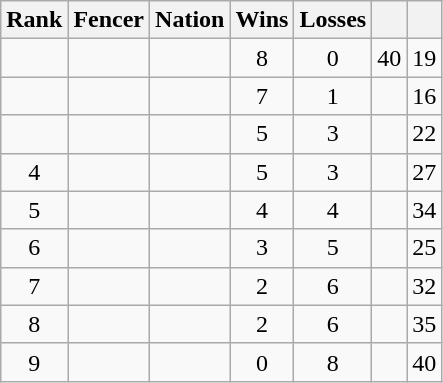<table class="wikitable sortable" style="text-align: center;">
<tr>
<th>Rank</th>
<th>Fencer</th>
<th>Nation</th>
<th>Wins</th>
<th>Losses</th>
<th></th>
<th></th>
</tr>
<tr>
<td></td>
<td align=left></td>
<td align=left></td>
<td>8</td>
<td>0</td>
<td>40</td>
<td>19</td>
</tr>
<tr>
<td></td>
<td align=left></td>
<td align=left></td>
<td>7</td>
<td>1</td>
<td></td>
<td>16</td>
</tr>
<tr>
<td></td>
<td align=left></td>
<td align=left></td>
<td>5</td>
<td>3</td>
<td></td>
<td>22</td>
</tr>
<tr>
<td>4</td>
<td align=left></td>
<td align=left></td>
<td>5</td>
<td>3</td>
<td></td>
<td>27</td>
</tr>
<tr>
<td>5</td>
<td align=left></td>
<td align=left></td>
<td>4</td>
<td>4</td>
<td></td>
<td>34</td>
</tr>
<tr>
<td>6</td>
<td align=left></td>
<td align=left></td>
<td>3</td>
<td>5</td>
<td></td>
<td>25</td>
</tr>
<tr>
<td>7</td>
<td align=left></td>
<td align=left></td>
<td>2</td>
<td>6</td>
<td></td>
<td>32</td>
</tr>
<tr>
<td>8</td>
<td align=left></td>
<td align=left></td>
<td>2</td>
<td>6</td>
<td></td>
<td>35</td>
</tr>
<tr>
<td>9</td>
<td align=left></td>
<td align=left></td>
<td>0</td>
<td>8</td>
<td></td>
<td>40</td>
</tr>
</table>
